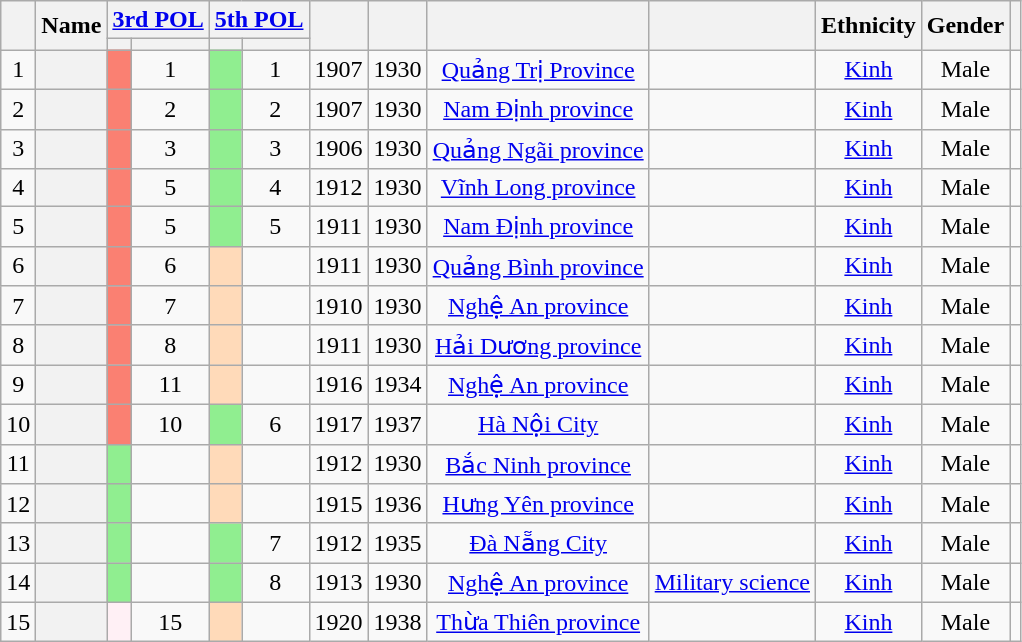<table class="wikitable sortable" style=text-align:center>
<tr>
<th Rowspan="2"></th>
<th Rowspan="2">Name</th>
<th colspan="2" unsortable><a href='#'>3rd POL</a></th>
<th colspan="2" unsortable><a href='#'>5th POL</a></th>
<th Rowspan="2"></th>
<th Rowspan="2"></th>
<th Rowspan="2"></th>
<th Rowspan="2"></th>
<th Rowspan="2">Ethnicity</th>
<th Rowspan="2">Gender</th>
<th Rowspan="2"  scope="col" class="unsortable"></th>
</tr>
<tr>
<th></th>
<th></th>
<th></th>
<th></th>
</tr>
<tr>
<td>1</td>
<th align="center" scope="row" style="font-weight:normal;"></th>
<td bgcolor = Salmon></td>
<td>1</td>
<td bgcolor = LightGreen></td>
<td>1</td>
<td>1907</td>
<td>1930</td>
<td><a href='#'>Quảng Trị Province</a></td>
<td></td>
<td><a href='#'>Kinh</a></td>
<td>Male</td>
<td></td>
</tr>
<tr>
<td>2</td>
<th align="center" scope="row" style="font-weight:normal;"></th>
<td bgcolor = Salmon></td>
<td>2</td>
<td bgcolor = LightGreen></td>
<td>2</td>
<td>1907</td>
<td>1930</td>
<td><a href='#'>Nam Định province</a></td>
<td></td>
<td><a href='#'>Kinh</a></td>
<td>Male</td>
<td></td>
</tr>
<tr>
<td>3</td>
<th align="center" scope="row" style="font-weight:normal;"></th>
<td bgcolor = Salmon></td>
<td>3</td>
<td bgcolor = LightGreen></td>
<td>3</td>
<td>1906</td>
<td>1930</td>
<td><a href='#'>Quảng Ngãi province</a></td>
<td></td>
<td><a href='#'>Kinh</a></td>
<td>Male</td>
<td></td>
</tr>
<tr>
<td>4</td>
<th align="center" scope="row" style="font-weight:normal;"></th>
<td bgcolor = Salmon></td>
<td>5</td>
<td bgcolor = LightGreen></td>
<td>4</td>
<td>1912</td>
<td>1930</td>
<td><a href='#'>Vĩnh Long province</a></td>
<td></td>
<td><a href='#'>Kinh</a></td>
<td>Male</td>
<td></td>
</tr>
<tr>
<td>5</td>
<th align="center" scope="row" style="font-weight:normal;"></th>
<td bgcolor = Salmon></td>
<td>5</td>
<td bgcolor = LightGreen></td>
<td>5</td>
<td>1911</td>
<td>1930</td>
<td><a href='#'>Nam Định province</a></td>
<td></td>
<td><a href='#'>Kinh</a></td>
<td>Male</td>
<td></td>
</tr>
<tr>
<td>6</td>
<th align="center" scope="row" style="font-weight:normal;"></th>
<td bgcolor = Salmon></td>
<td>6</td>
<td bgcolor = PeachPuff></td>
<td></td>
<td>1911</td>
<td>1930</td>
<td><a href='#'>Quảng Bình province</a></td>
<td></td>
<td><a href='#'>Kinh</a></td>
<td>Male</td>
<td></td>
</tr>
<tr>
<td>7</td>
<th align="center" scope="row" style="font-weight:normal;"></th>
<td bgcolor = Salmon></td>
<td>7</td>
<td bgcolor = PeachPuff></td>
<td></td>
<td>1910</td>
<td>1930</td>
<td><a href='#'>Nghệ An province</a></td>
<td></td>
<td><a href='#'>Kinh</a></td>
<td>Male</td>
<td></td>
</tr>
<tr>
<td>8</td>
<th align="center" scope="row" style="font-weight:normal;"></th>
<td bgcolor = Salmon></td>
<td>8</td>
<td bgcolor = PeachPuff></td>
<td></td>
<td>1911</td>
<td>1930</td>
<td><a href='#'>Hải Dương province</a></td>
<td></td>
<td><a href='#'>Kinh</a></td>
<td>Male</td>
<td></td>
</tr>
<tr>
<td>9</td>
<th align="center" scope="row" style="font-weight:normal;"></th>
<td bgcolor = Salmon></td>
<td>11</td>
<td bgcolor = PeachPuff></td>
<td></td>
<td>1916</td>
<td>1934</td>
<td><a href='#'>Nghệ An province</a></td>
<td></td>
<td><a href='#'>Kinh</a></td>
<td>Male</td>
<td></td>
</tr>
<tr>
<td>10</td>
<th align="center" scope="row" style="font-weight:normal;"></th>
<td bgcolor = Salmon></td>
<td>10</td>
<td bgcolor = LightGreen></td>
<td>6</td>
<td>1917</td>
<td>1937</td>
<td><a href='#'>Hà Nội City</a></td>
<td></td>
<td><a href='#'>Kinh</a></td>
<td>Male</td>
<td></td>
</tr>
<tr>
<td>11</td>
<th align="center" scope="row" style="font-weight:normal;"></th>
<td bgcolor = LightGreen></td>
<td></td>
<td bgcolor = PeachPuff></td>
<td></td>
<td>1912</td>
<td>1930</td>
<td><a href='#'>Bắc Ninh province</a></td>
<td></td>
<td><a href='#'>Kinh</a></td>
<td>Male</td>
<td></td>
</tr>
<tr>
<td>12</td>
<th align="center" scope="row" style="font-weight:normal;"></th>
<td bgcolor = LightGreen></td>
<td></td>
<td bgcolor = PeachPuff></td>
<td></td>
<td>1915</td>
<td>1936</td>
<td><a href='#'>Hưng Yên province</a></td>
<td></td>
<td><a href='#'>Kinh</a></td>
<td>Male</td>
<td></td>
</tr>
<tr>
<td>13</td>
<th align="center" scope="row" style="font-weight:normal;"></th>
<td bgcolor = LightGreen></td>
<td></td>
<td bgcolor = LightGreen></td>
<td>7</td>
<td>1912</td>
<td>1935</td>
<td><a href='#'>Đà Nẵng City</a></td>
<td></td>
<td><a href='#'>Kinh</a></td>
<td>Male</td>
<td></td>
</tr>
<tr>
<td>14</td>
<th align="center" scope="row" style="font-weight:normal;"></th>
<td bgcolor = LightGreen></td>
<td></td>
<td bgcolor = LightGreen></td>
<td>8</td>
<td>1913</td>
<td>1930</td>
<td><a href='#'>Nghệ An province</a></td>
<td><a href='#'>Military science</a></td>
<td><a href='#'>Kinh</a></td>
<td>Male</td>
<td></td>
</tr>
<tr>
<td>15</td>
<th align="center" scope="row" style="font-weight:normal;"></th>
<td bgcolor = LavenderBlush></td>
<td>15</td>
<td bgcolor = PeachPuff></td>
<td></td>
<td>1920</td>
<td>1938</td>
<td><a href='#'>Thừa Thiên province</a></td>
<td></td>
<td><a href='#'>Kinh</a></td>
<td>Male</td>
<td></td>
</tr>
</table>
